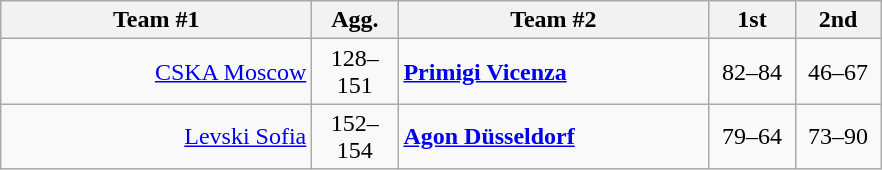<table class=wikitable style="text-align:center">
<tr>
<th width=200>Team #1</th>
<th width=50>Agg.</th>
<th width=200>Team #2</th>
<th width=50>1st</th>
<th width=50>2nd</th>
</tr>
<tr>
<td align=right><a href='#'>CSKA Moscow</a> </td>
<td>128–151</td>
<td align=left> <strong><a href='#'>Primigi Vicenza</a></strong></td>
<td align=center>82–84</td>
<td align=center>46–67</td>
</tr>
<tr>
<td align=right><a href='#'>Levski Sofia</a> </td>
<td>152–154</td>
<td align=left> <strong><a href='#'>Agon Düsseldorf</a></strong></td>
<td align=center>79–64</td>
<td align=center>73–90</td>
</tr>
</table>
